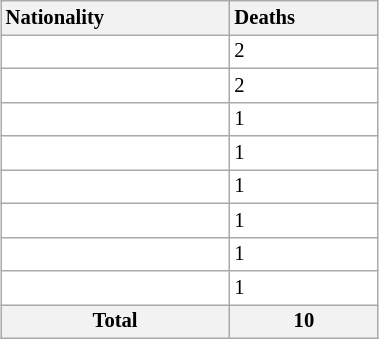<table class="wikitable sortable floatright" style="font-size:86%; margin:0 0 1.5em 1.5em; width:20%; background:none;">
<tr>
<th style="text-align:left;">Nationality</th>
<th style="text-align:left;">Deaths</th>
</tr>
<tr>
<td style="text-align:left;"></td>
<td>2</td>
</tr>
<tr>
<td style="text-align:left;"></td>
<td>2</td>
</tr>
<tr>
<td style="text-align:left;"></td>
<td>1</td>
</tr>
<tr>
<td style="text-align:left;"></td>
<td>1</td>
</tr>
<tr>
<td style="text-align:left;"></td>
<td>1</td>
</tr>
<tr>
<td style="text-align:left;"></td>
<td>1</td>
</tr>
<tr>
<td style="text-align:left;"></td>
<td>1</td>
</tr>
<tr>
<td style="text-align:left;"></td>
<td>1</td>
</tr>
<tr class="sortbottom">
<th><strong>Total</strong></th>
<th><strong>10</strong></th>
</tr>
</table>
